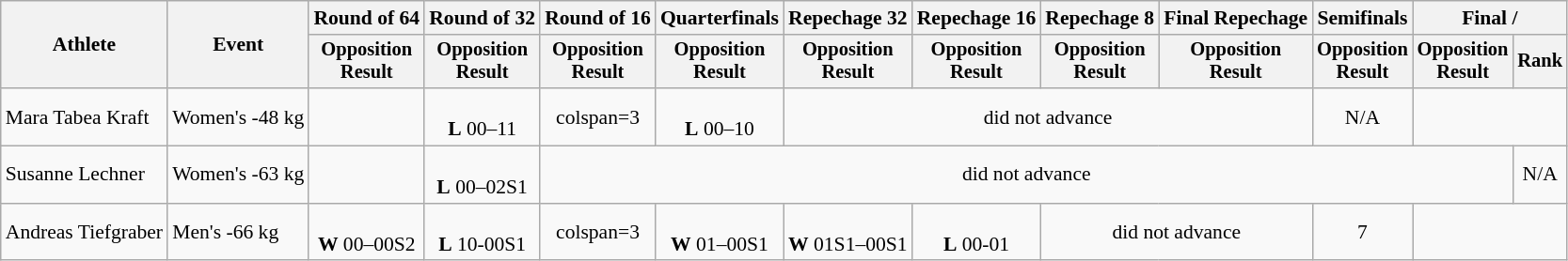<table class="wikitable" style="font-size:90%">
<tr>
<th rowspan="2">Athlete</th>
<th rowspan="2">Event</th>
<th>Round of 64</th>
<th>Round of 32</th>
<th>Round of 16</th>
<th>Quarterfinals</th>
<th>Repechage 32</th>
<th>Repechage 16</th>
<th>Repechage 8</th>
<th>Final Repechage</th>
<th>Semifinals</th>
<th colspan=2>Final / </th>
</tr>
<tr style="font-size:95%">
<th>Opposition<br>Result</th>
<th>Opposition<br>Result</th>
<th>Opposition<br>Result</th>
<th>Opposition<br>Result</th>
<th>Opposition<br>Result</th>
<th>Opposition<br>Result</th>
<th>Opposition<br>Result</th>
<th>Opposition<br>Result</th>
<th>Opposition<br>Result</th>
<th>Opposition<br>Result</th>
<th>Rank</th>
</tr>
<tr align=center>
<td align=left>Mara Tabea Kraft</td>
<td align=left>Women's -48 kg</td>
<td></td>
<td><br><strong>L</strong> 00–11</td>
<td>colspan=3 </td>
<td><br><strong>L</strong> 00–10</td>
<td colspan=4>did not advance</td>
<td>N/A</td>
</tr>
<tr align=center>
<td align=left>Susanne Lechner</td>
<td align=left>Women's -63 kg</td>
<td></td>
<td><br><strong>L</strong> 00–02S1</td>
<td colspan=8>did not advance</td>
<td>N/A</td>
</tr>
<tr align=center>
<td align=left>Andreas Tiefgraber</td>
<td align=left>Men's -66 kg</td>
<td><br><strong>W</strong> 00–00S2</td>
<td><br><strong>L</strong> 10-00S1</td>
<td>colspan=3 </td>
<td><br><strong>W</strong> 01–00S1</td>
<td><br><strong>W</strong> 01S1–00S1</td>
<td><br><strong>L</strong> 00-01</td>
<td colspan=2>did not advance</td>
<td>7</td>
</tr>
</table>
